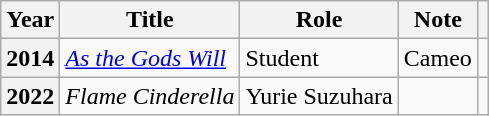<table class="wikitable plainrowheaders sortable">
<tr>
<th scope="col">Year</th>
<th scope="col">Title</th>
<th scope="col">Role</th>
<th scope="col">Note</th>
<th scope="col" class="unsortable"></th>
</tr>
<tr>
<th scope="row">2014</th>
<td><em><a href='#'>As the Gods Will</a></em></td>
<td>Student</td>
<td>Cameo</td>
<td></td>
</tr>
<tr>
<th scope="row">2022</th>
<td><em>Flame Cinderella</em></td>
<td>Yurie Suzuhara</td>
<td></td>
<td></td>
</tr>
</table>
